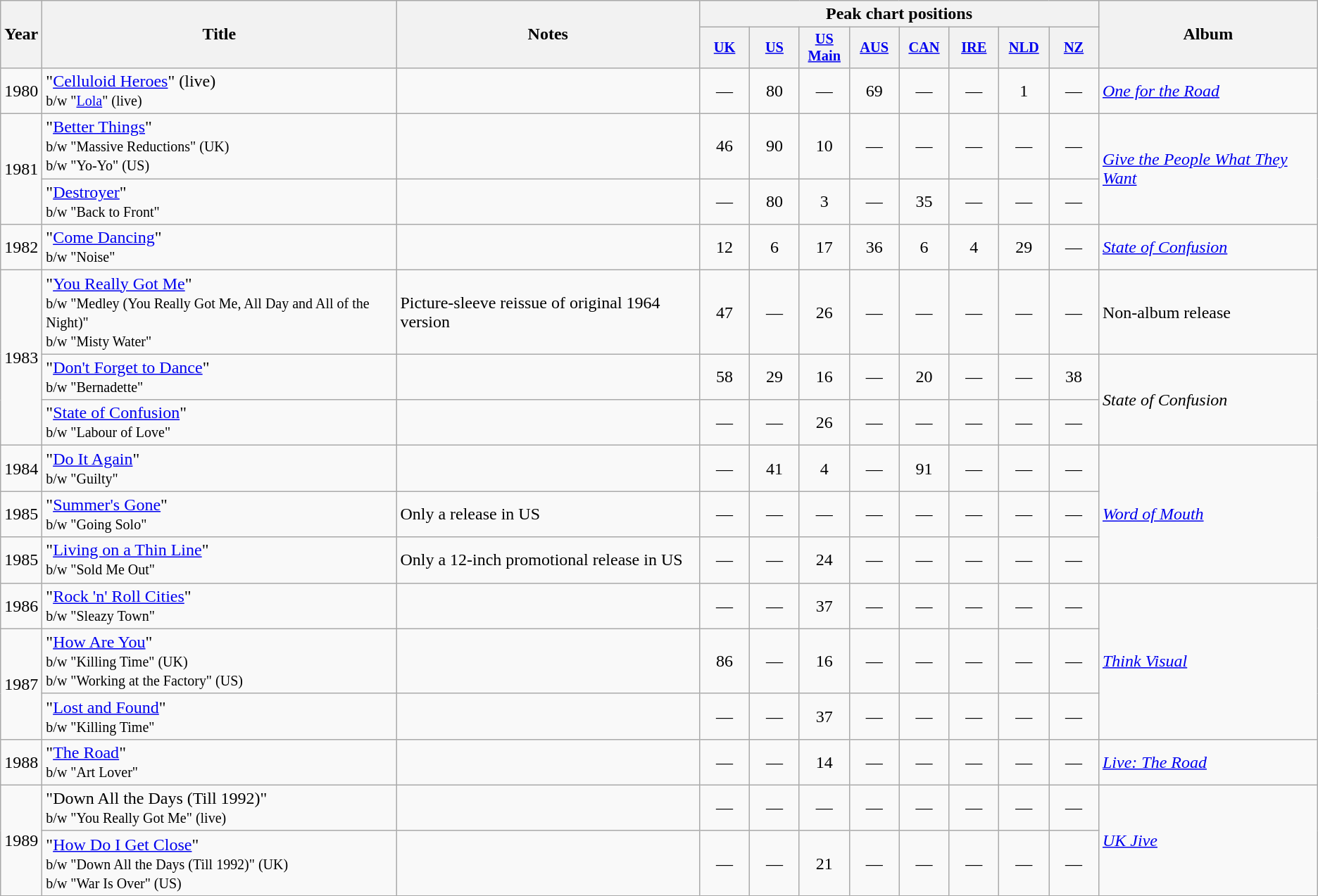<table class="wikitable">
<tr>
<th scope="col" rowspan="2">Year</th>
<th scope="col" rowspan="2">Title</th>
<th scope="col" rowspan="2">Notes</th>
<th scope="col" colspan="8">Peak chart positions</th>
<th scope="col" rowspan="2">Album</th>
</tr>
<tr>
<th scope="col" style="width:3em;font-size:85%"><a href='#'>UK</a><br></th>
<th scope="col" style="width:3em;font-size:85%"><a href='#'>US</a><br></th>
<th scope="col" style="width:3em;font-size:85%"><a href='#'>US<br>Main</a><br></th>
<th scope="col" style="width:3em;font-size:85%"><a href='#'>AUS</a><br></th>
<th scope="col" style="width:3em;font-size:85%"><a href='#'>CAN</a></th>
<th scope="col" style="width:3em;font-size:85%"><a href='#'>IRE</a><br></th>
<th scope="col" style="width:3em;font-size:85%"><a href='#'>NLD</a><br></th>
<th scope="col" style="width:3em;font-size:85%"><a href='#'>NZ</a><br></th>
</tr>
<tr>
<td>1980</td>
<td>"<a href='#'>Celluloid Heroes</a>" (live)<br><small>b/w "<a href='#'>Lola</a>" (live)</small></td>
<td></td>
<td align="center">—</td>
<td align="center">80</td>
<td align="center">—</td>
<td align="center">69</td>
<td align="center">—</td>
<td align="center">—</td>
<td align="center">1</td>
<td align="center">—</td>
<td><em><a href='#'>One for the Road</a></em></td>
</tr>
<tr>
<td rowspan=2>1981</td>
<td>"<a href='#'>Better Things</a>"<br><small>b/w "Massive Reductions" (UK)<br>b/w "Yo-Yo" (US)</small></td>
<td></td>
<td align="center">46</td>
<td align="center">90</td>
<td align="center">10</td>
<td align="center">—</td>
<td align="center">—</td>
<td align="center">—</td>
<td align="center">—</td>
<td align="center">—</td>
<td rowspan=2><em><a href='#'>Give the People What They Want</a></em></td>
</tr>
<tr>
<td>"<a href='#'>Destroyer</a>"<br><small>b/w "Back to Front"</small></td>
<td></td>
<td align="center">—</td>
<td align="center">80</td>
<td align="center">3</td>
<td align="center">—</td>
<td align="center">35</td>
<td align="center">—</td>
<td align="center">—</td>
<td align="center">—</td>
</tr>
<tr>
<td>1982</td>
<td>"<a href='#'>Come Dancing</a>"<br><small>b/w "Noise"</small></td>
<td></td>
<td align="center">12</td>
<td align="center">6</td>
<td align="center">17</td>
<td align="center">36</td>
<td align="center">6</td>
<td align="center">4</td>
<td align="center">29</td>
<td align="center">—</td>
<td><em><a href='#'>State of Confusion</a></em></td>
</tr>
<tr>
<td rowspan=3>1983</td>
<td>"<a href='#'>You Really Got Me</a>"<br><small>b/w "Medley (You Really Got Me, All Day and All of the Night)"<br>b/w "Misty Water"</small></td>
<td>Picture-sleeve reissue of original 1964 version</td>
<td align="center">47</td>
<td align="center">—</td>
<td align="center">26</td>
<td align="center">—</td>
<td align="center">—</td>
<td align="center">—</td>
<td align="center">—</td>
<td align="center">—</td>
<td>Non-album release</td>
</tr>
<tr>
<td>"<a href='#'>Don't Forget to Dance</a>"<br><small>b/w "Bernadette"</small></td>
<td></td>
<td align="center">58</td>
<td align="center">29</td>
<td align="center">16</td>
<td align="center">—</td>
<td align="center">20</td>
<td align="center">—</td>
<td align="center">—</td>
<td align="center">38</td>
<td rowspan=2><em>State of Confusion</em></td>
</tr>
<tr>
<td>"<a href='#'>State of Confusion</a>"<br><small>b/w "Labour of Love"</small></td>
<td></td>
<td align="center">—</td>
<td align="center">—</td>
<td align="center">26</td>
<td align="center">—</td>
<td align="center">—</td>
<td align="center">—</td>
<td align="center">—</td>
<td align="center">—</td>
</tr>
<tr>
<td>1984</td>
<td>"<a href='#'>Do It Again</a>"<br><small>b/w "Guilty"</small></td>
<td></td>
<td align="center">—</td>
<td align="center">41</td>
<td align="center">4</td>
<td align="center">—</td>
<td align="center">91</td>
<td align="center">—</td>
<td align="center">—</td>
<td align="center">—</td>
<td rowspan=3><em><a href='#'>Word of Mouth</a></em></td>
</tr>
<tr>
<td>1985</td>
<td>"<a href='#'>Summer's Gone</a>"<br><small>b/w "Going Solo"</small></td>
<td>Only a release in US</td>
<td align="center">—</td>
<td align="center">—</td>
<td align="center">—</td>
<td align="center">—</td>
<td align="center">—</td>
<td align="center">—</td>
<td align="center">—</td>
<td align="center">—</td>
</tr>
<tr>
<td>1985</td>
<td>"<a href='#'>Living on a Thin Line</a>"<br><small>b/w "Sold Me Out"</small></td>
<td>Only a 12-inch promotional release in US</td>
<td align="center">—</td>
<td align="center">—</td>
<td align="center">24</td>
<td align="center">—</td>
<td align="center">—</td>
<td align="center">—</td>
<td align="center">—</td>
<td align="center">—</td>
</tr>
<tr>
<td>1986</td>
<td>"<a href='#'>Rock 'n' Roll Cities</a>"<br><small>b/w "Sleazy Town"</small></td>
<td></td>
<td align="center">—</td>
<td align="center">—</td>
<td align="center">37</td>
<td align="center">—</td>
<td align="center">—</td>
<td align="center">—</td>
<td align="center">—</td>
<td align="center">—</td>
<td rowspan=3><em><a href='#'>Think Visual</a></em></td>
</tr>
<tr>
<td rowspan=2>1987</td>
<td>"<a href='#'>How Are You</a>"<br><small>b/w "Killing Time" (UK)<br>b/w "Working at the Factory" (US)</small></td>
<td></td>
<td align="center">86</td>
<td align="center">—</td>
<td align="center">16</td>
<td align="center">—</td>
<td align="center">—</td>
<td align="center">—</td>
<td align="center">—</td>
<td align="center">—</td>
</tr>
<tr>
<td>"<a href='#'>Lost and Found</a>"<br><small>b/w "Killing Time"</small></td>
<td></td>
<td align="center">—</td>
<td align="center">—</td>
<td align="center">37</td>
<td align="center">—</td>
<td align="center">—</td>
<td align="center">—</td>
<td align="center">—</td>
<td align="center">—</td>
</tr>
<tr>
<td>1988</td>
<td>"<a href='#'>The Road</a>"<br><small>b/w "Art Lover"</small></td>
<td></td>
<td align="center">—</td>
<td align="center">—</td>
<td align="center">14</td>
<td align="center">—</td>
<td align="center">—</td>
<td align="center">—</td>
<td align="center">—</td>
<td align="center">—</td>
<td><em><a href='#'>Live: The Road</a></em></td>
</tr>
<tr>
<td rowspan="2">1989</td>
<td>"Down All the Days (Till 1992)"<br><small>b/w "You Really Got Me" (live)</small></td>
<td></td>
<td align="center">—</td>
<td align="center">—</td>
<td align="center">—</td>
<td align="center">—</td>
<td align="center">—</td>
<td align="center">—</td>
<td align="center">—</td>
<td align="center">—</td>
<td rowspan=3><em><a href='#'>UK Jive</a></em></td>
</tr>
<tr>
<td>"<a href='#'>How Do I Get Close</a>"<br><small>b/w "Down All the Days (Till 1992)" (UK)<br>b/w "War Is Over" (US)</small></td>
<td></td>
<td align="center">—</td>
<td align="center">—</td>
<td align="center">21</td>
<td align="center">—</td>
<td align="center">—</td>
<td align="center">—</td>
<td align="center">—</td>
<td align="center">—</td>
</tr>
</table>
